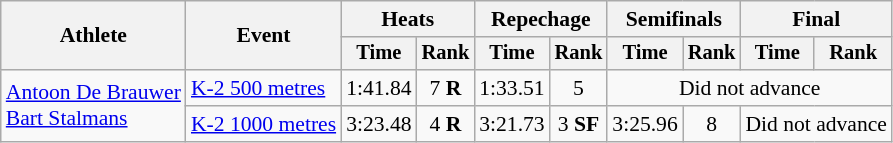<table class=wikitable style="font-size:90%">
<tr>
<th rowspan="2">Athlete</th>
<th rowspan="2">Event</th>
<th colspan=2>Heats</th>
<th colspan=2>Repechage</th>
<th colspan=2>Semifinals</th>
<th colspan=2>Final</th>
</tr>
<tr style="font-size:95%">
<th>Time</th>
<th>Rank</th>
<th>Time</th>
<th>Rank</th>
<th>Time</th>
<th>Rank</th>
<th>Time</th>
<th>Rank</th>
</tr>
<tr align=center>
<td align=left rowspan=2><a href='#'>Antoon De Brauwer</a><br><a href='#'>Bart Stalmans</a></td>
<td align=left><a href='#'>K-2 500 metres</a></td>
<td>1:41.84</td>
<td>7 <strong>R</strong></td>
<td>1:33.51</td>
<td>5</td>
<td colspan=4>Did not advance</td>
</tr>
<tr align=center>
<td align=left><a href='#'>K-2 1000 metres</a></td>
<td>3:23.48</td>
<td>4 <strong>R</strong></td>
<td>3:21.73</td>
<td>3 <strong>SF</strong></td>
<td>3:25.96</td>
<td>8</td>
<td colspan=2>Did not advance</td>
</tr>
</table>
